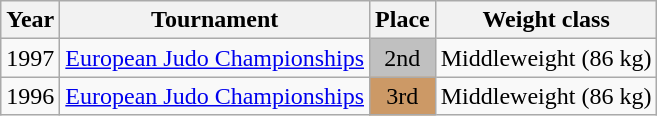<table class=wikitable>
<tr>
<th>Year</th>
<th>Tournament</th>
<th>Place</th>
<th>Weight class</th>
</tr>
<tr>
<td>1997</td>
<td><a href='#'>European Judo Championships</a></td>
<td bgcolor="silver" align="center">2nd</td>
<td>Middleweight (86 kg)</td>
</tr>
<tr>
<td>1996</td>
<td><a href='#'>European Judo Championships</a></td>
<td bgcolor="cc9966" align="center">3rd</td>
<td>Middleweight (86 kg)</td>
</tr>
</table>
